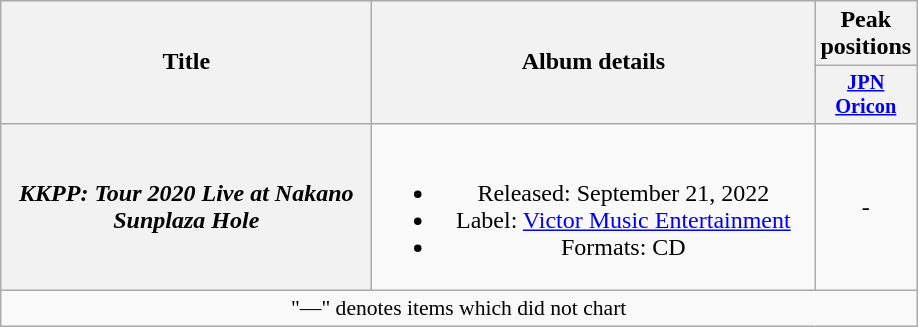<table class="wikitable plainrowheaders" style="text-align:center;">
<tr>
<th style="width:15em;" rowspan="2">Title</th>
<th style="width:18em;" rowspan="2">Album details</th>
<th colspan="1">Peak positions</th>
</tr>
<tr>
<th style="width:3em;font-size:85%"><a href='#'>JPN<br>Oricon</a><br></th>
</tr>
<tr>
<th scope="row"><em>KKPP: Tour 2020 Live at Nakano Sunplaza Hole</em></th>
<td><br><ul><li>Released: September 21, 2022</li><li>Label: <a href='#'>Victor Music Entertainment</a></li><li>Formats: CD</li></ul></td>
<td>-</td>
</tr>
<tr>
<td colspan="11" align="center" style="font-size:90%;">"—" denotes items which did not chart</td>
</tr>
</table>
